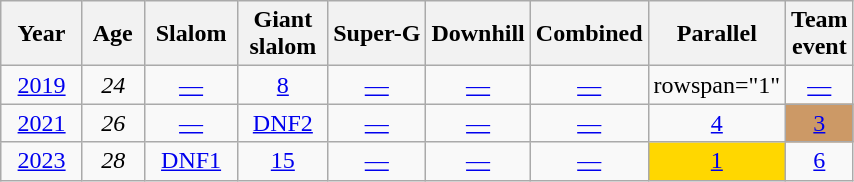<table class=wikitable style="text-align:center">
<tr>
<th>  Year  </th>
<th> Age </th>
<th> Slalom </th>
<th> Giant <br> slalom </th>
<th>Super-G</th>
<th>Downhill</th>
<th>Combined</th>
<th>Parallel</th>
<th>Team<br>event</th>
</tr>
<tr>
<td><a href='#'>2019</a></td>
<td><em>24</em></td>
<td><a href='#'>—</a></td>
<td><a href='#'>8</a></td>
<td><a href='#'>—</a></td>
<td><a href='#'>—</a></td>
<td><a href='#'>—</a></td>
<td>rowspan="1" </td>
<td><a href='#'>—</a></td>
</tr>
<tr>
<td><a href='#'>2021</a></td>
<td><em>26</em></td>
<td><a href='#'>—</a></td>
<td><a href='#'>DNF2</a></td>
<td><a href='#'>—</a></td>
<td><a href='#'>—</a></td>
<td><a href='#'>—</a></td>
<td><a href='#'>4</a></td>
<td style="background:#c96;"><a href='#'>3</a></td>
</tr>
<tr>
<td><a href='#'>2023</a></td>
<td><em>28</em></td>
<td><a href='#'>DNF1</a></td>
<td><a href='#'>15</a></td>
<td><a href='#'>—</a></td>
<td><a href='#'>—</a></td>
<td><a href='#'>—</a></td>
<td style="background:gold;"><a href='#'>1</a></td>
<td><a href='#'>6</a></td>
</tr>
</table>
